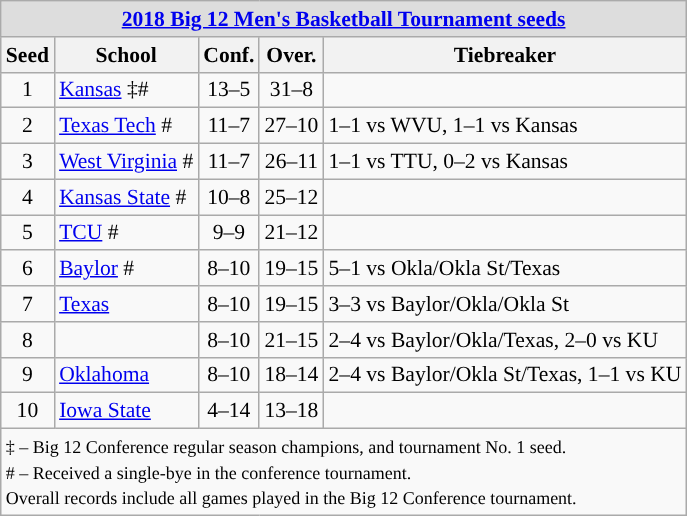<table class="wikitable" style="white-space:nowrap; font-size:90%;text-align:center">
<tr>
<td colspan="10" style="text-align:center; background:#DDDDDD; font:#000000"><strong><a href='#'>2018 Big 12 Men's Basketball Tournament seeds</a></strong></td>
</tr>
<tr bgcolor="#efefef">
<th>Seed</th>
<th>School</th>
<th>Conf.</th>
<th>Over.</th>
<th>Tiebreaker</th>
</tr>
<tr>
<td>1</td>
<td align=left><a href='#'>Kansas</a> ‡#</td>
<td>13–5</td>
<td>31–8</td>
<td></td>
</tr>
<tr>
<td>2</td>
<td align=left><a href='#'>Texas Tech</a> #</td>
<td>11–7</td>
<td>27–10</td>
<td align=left>1–1 vs WVU, 1–1 vs Kansas</td>
</tr>
<tr>
<td>3</td>
<td align=left><a href='#'>West Virginia</a> #</td>
<td>11–7</td>
<td>26–11</td>
<td align=left>1–1 vs TTU, 0–2 vs Kansas</td>
</tr>
<tr>
<td>4</td>
<td align=left><a href='#'>Kansas State</a> #</td>
<td>10–8</td>
<td>25–12</td>
<td></td>
</tr>
<tr>
<td>5</td>
<td align=left><a href='#'>TCU</a> #</td>
<td>9–9</td>
<td>21–12</td>
<td></td>
</tr>
<tr>
<td>6</td>
<td align=left><a href='#'>Baylor</a> #</td>
<td>8–10</td>
<td>19–15</td>
<td align=left>5–1 vs Okla/Okla St/Texas</td>
</tr>
<tr>
<td>7</td>
<td align=left><a href='#'>Texas</a></td>
<td>8–10</td>
<td>19–15</td>
<td align=left>3–3 vs Baylor/Okla/Okla St</td>
</tr>
<tr>
<td>8</td>
<td align=left></td>
<td>8–10</td>
<td>21–15</td>
<td align=left>2–4 vs Baylor/Okla/Texas, 2–0 vs KU</td>
</tr>
<tr>
<td>9</td>
<td align=left><a href='#'>Oklahoma</a></td>
<td>8–10</td>
<td>18–14</td>
<td align=left>2–4 vs Baylor/Okla St/Texas, 1–1 vs KU</td>
</tr>
<tr>
<td>10</td>
<td align=left><a href='#'>Iowa State</a></td>
<td>4–14</td>
<td>13–18</td>
<td></td>
</tr>
<tr>
<td colspan="10" style="text-align:left;"><small>‡ – Big 12 Conference regular season champions, and tournament No. 1 seed.<br># – Received a single-bye in the conference tournament.<br>Overall records include all games played in the Big 12 Conference tournament.</small></td>
</tr>
</table>
